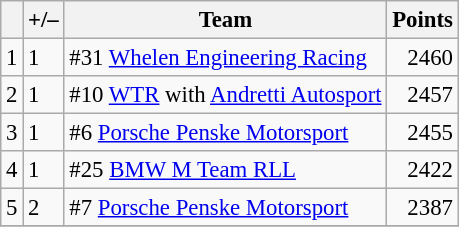<table class="wikitable" style="font-size: 95%;">
<tr>
<th scope="col"></th>
<th scope="col">+/–</th>
<th scope="col">Team</th>
<th scope="col">Points</th>
</tr>
<tr>
<td align=center>1</td>
<td align="left"> 1</td>
<td> #31 <a href='#'>Whelen Engineering Racing</a></td>
<td align=right>2460</td>
</tr>
<tr>
<td align=center>2</td>
<td align="left"> 1</td>
<td> #10 <a href='#'>WTR</a> with <a href='#'>Andretti Autosport</a></td>
<td align=right>2457</td>
</tr>
<tr>
<td align=center>3</td>
<td align="left"> 1</td>
<td> #6 <a href='#'>Porsche Penske Motorsport</a></td>
<td align=right>2455</td>
</tr>
<tr>
<td align=center>4</td>
<td align="left"> 1</td>
<td> #25 <a href='#'>BMW M Team RLL</a></td>
<td align=right>2422</td>
</tr>
<tr>
<td align=center>5</td>
<td align="left"> 2</td>
<td> #7 <a href='#'>Porsche Penske Motorsport</a></td>
<td align=right>2387</td>
</tr>
<tr>
</tr>
</table>
